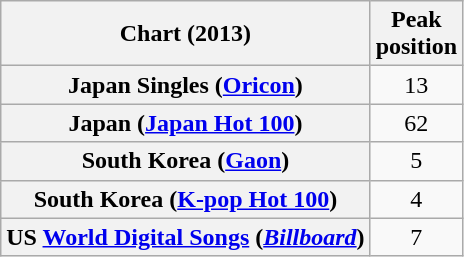<table class="wikitable plainrowheaders sortable" style="text-align:center;">
<tr>
<th>Chart (2013)</th>
<th>Peak<br>position</th>
</tr>
<tr>
<th scope="row">Japan Singles (<a href='#'>Oricon</a>)</th>
<td>13</td>
</tr>
<tr>
<th scope="row">Japan (<a href='#'>Japan Hot 100</a>)</th>
<td>62</td>
</tr>
<tr>
<th scope="row">South Korea (<a href='#'>Gaon</a>)</th>
<td>5</td>
</tr>
<tr>
<th scope="row">South Korea (<a href='#'>K-pop Hot 100</a>)</th>
<td>4</td>
</tr>
<tr>
<th scope="row">US <a href='#'>World Digital Songs</a> (<a href='#'><em>Billboard</em></a>)</th>
<td>7</td>
</tr>
</table>
